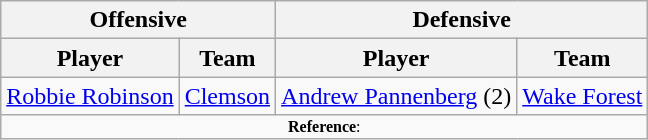<table class="wikitable" style="text-align: center;">
<tr>
<th colspan="2">Offensive</th>
<th colspan="2">Defensive</th>
</tr>
<tr>
<th>Player</th>
<th>Team</th>
<th>Player</th>
<th>Team</th>
</tr>
<tr>
<td><a href='#'>Robbie Robinson</a></td>
<td><a href='#'>Clemson</a></td>
<td><a href='#'>Andrew Pannenberg</a> (2)</td>
<td><a href='#'>Wake Forest</a></td>
</tr>
<tr>
<td colspan="12"  style="font-size:8pt; text-align:center;"><strong>Reference</strong>:</td>
</tr>
</table>
